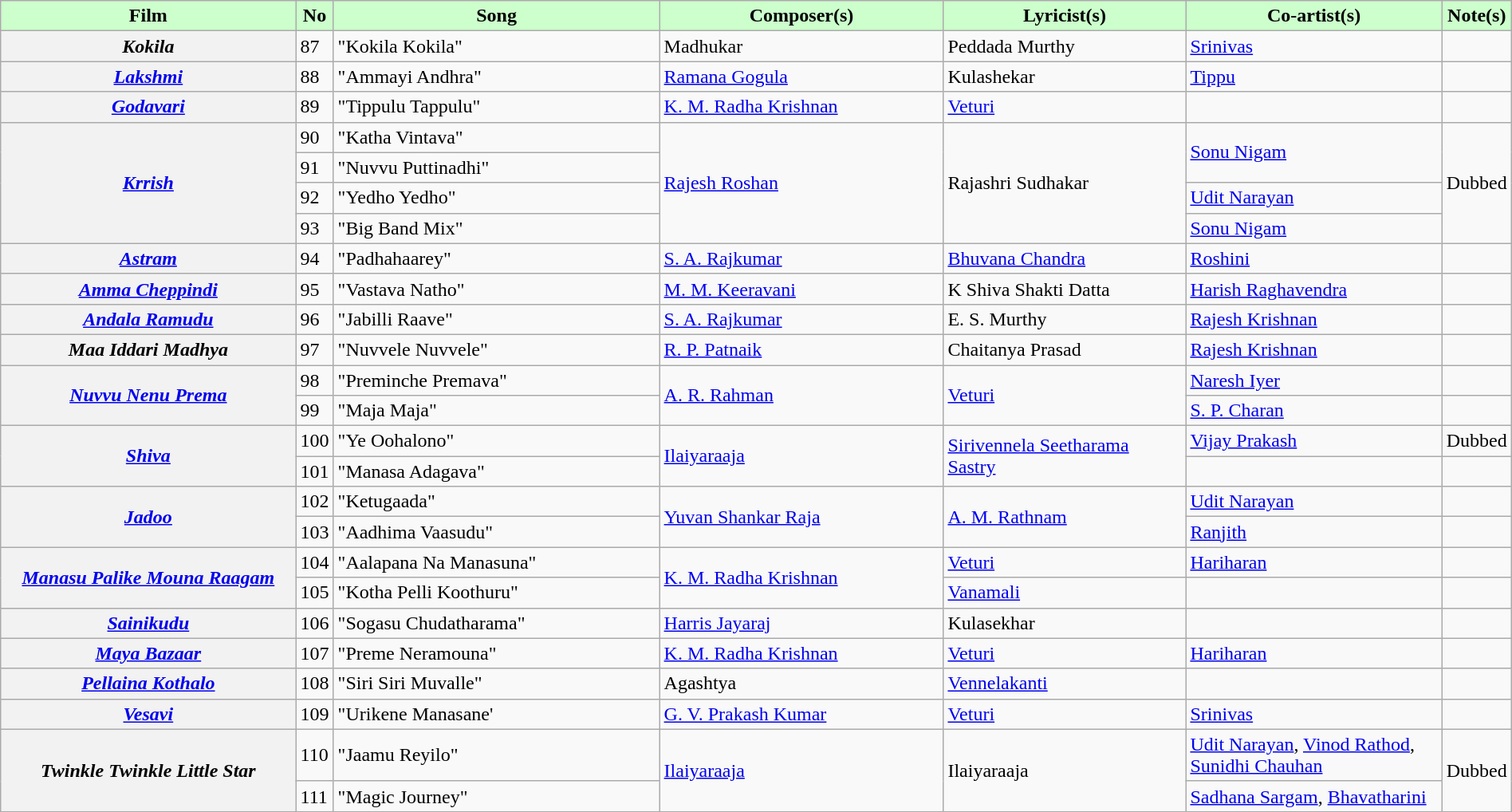<table class="wikitable plainrowheaders" width="100%" "textcolor:#000;">
<tr style="background:#cfc; text-align:center;">
<td scope="col" width=21%><strong>Film</strong></td>
<td><strong>No</strong></td>
<td scope="col" width=23%><strong>Song</strong></td>
<td scope="col" width=20%><strong>Composer(s)</strong></td>
<td scope="col" width=17%><strong>Lyricist(s)</strong></td>
<td scope="col" width=18%><strong>Co-artist(s)</strong></td>
<td><strong>Note(s)</strong></td>
</tr>
<tr>
<th><em>Kokila</em></th>
<td>87</td>
<td>"Kokila Kokila"</td>
<td>Madhukar</td>
<td>Peddada Murthy</td>
<td><a href='#'>Srinivas</a></td>
<td></td>
</tr>
<tr>
<th><em><a href='#'>Lakshmi</a></em></th>
<td>88</td>
<td>"Ammayi Andhra"</td>
<td><a href='#'>Ramana Gogula</a></td>
<td>Kulashekar</td>
<td><a href='#'>Tippu</a></td>
<td></td>
</tr>
<tr>
<th><em><a href='#'>Godavari</a></em></th>
<td>89</td>
<td>"Tippulu Tappulu"</td>
<td><a href='#'>K. M. Radha Krishnan</a></td>
<td><a href='#'>Veturi</a></td>
<td></td>
<td></td>
</tr>
<tr>
<th rowspan="4"><em><a href='#'>Krrish</a></em></th>
<td>90</td>
<td>"Katha Vintava"</td>
<td rowspan="4"><a href='#'>Rajesh Roshan</a></td>
<td rowspan="4">Rajashri Sudhakar</td>
<td rowspan="2"><a href='#'>Sonu Nigam</a></td>
<td rowspan="4">Dubbed</td>
</tr>
<tr>
<td>91</td>
<td>"Nuvvu Puttinadhi"</td>
</tr>
<tr>
<td>92</td>
<td>"Yedho Yedho"</td>
<td><a href='#'>Udit Narayan</a></td>
</tr>
<tr>
<td>93</td>
<td>"Big Band Mix"</td>
<td><a href='#'>Sonu Nigam</a></td>
</tr>
<tr>
<th><em><a href='#'>Astram</a></em></th>
<td>94</td>
<td>"Padhahaarey"</td>
<td><a href='#'>S. A. Rajkumar</a></td>
<td><a href='#'>Bhuvana Chandra</a></td>
<td><a href='#'>Roshini</a></td>
<td></td>
</tr>
<tr>
<th><em><a href='#'>Amma Cheppindi</a></em></th>
<td>95</td>
<td>"Vastava Natho"</td>
<td><a href='#'>M. M. Keeravani</a></td>
<td>K Shiva Shakti Datta</td>
<td><a href='#'>Harish Raghavendra</a></td>
<td></td>
</tr>
<tr>
<th><em><a href='#'>Andala Ramudu</a></em></th>
<td>96</td>
<td>"Jabilli Raave"</td>
<td><a href='#'>S. A. Rajkumar</a></td>
<td>E. S. Murthy</td>
<td><a href='#'>Rajesh Krishnan</a></td>
<td></td>
</tr>
<tr>
<th><em>Maa Iddari Madhya</em></th>
<td>97</td>
<td>"Nuvvele Nuvvele"</td>
<td><a href='#'>R. P. Patnaik</a></td>
<td>Chaitanya Prasad</td>
<td><a href='#'>Rajesh Krishnan</a></td>
<td></td>
</tr>
<tr>
<th rowspan="2"><a href='#'><em>Nuvvu Nenu Prema</em></a></th>
<td>98</td>
<td>"Preminche Premava"</td>
<td rowspan="2"><a href='#'>A. R. Rahman</a></td>
<td rowspan="2"><a href='#'>Veturi</a></td>
<td><a href='#'>Naresh Iyer</a></td>
<td></td>
</tr>
<tr>
<td>99</td>
<td>"Maja Maja"</td>
<td><a href='#'>S. P. Charan</a></td>
<td></td>
</tr>
<tr>
<th rowspan="2"><a href='#'><em>Shiva</em></a></th>
<td>100</td>
<td>"Ye Oohalono"</td>
<td rowspan="2"><a href='#'>Ilaiyaraaja</a></td>
<td rowspan="2"><a href='#'>Sirivennela Seetharama Sastry</a></td>
<td><a href='#'>Vijay Prakash</a></td>
<td>Dubbed</td>
</tr>
<tr>
<td>101</td>
<td>"Manasa Adagava"</td>
<td></td>
<td></td>
</tr>
<tr>
<th rowspan="2"><em><a href='#'>Jadoo</a></em></th>
<td>102</td>
<td>"Ketugaada"</td>
<td rowspan="2"><a href='#'>Yuvan Shankar Raja</a></td>
<td rowspan="2"><a href='#'>A. M. Rathnam</a></td>
<td><a href='#'>Udit Narayan</a></td>
<td></td>
</tr>
<tr>
<td>103</td>
<td>"Aadhima Vaasudu"</td>
<td><a href='#'>Ranjith</a></td>
<td></td>
</tr>
<tr>
<th rowspan="2"><em><a href='#'>Manasu Palike Mouna Raagam</a></em></th>
<td>104</td>
<td>"Aalapana Na Manasuna"</td>
<td rowspan="2"><a href='#'>K. M. Radha Krishnan</a></td>
<td><a href='#'>Veturi</a></td>
<td><a href='#'>Hariharan</a></td>
<td></td>
</tr>
<tr>
<td>105</td>
<td>"Kotha Pelli Koothuru"</td>
<td><a href='#'>Vanamali</a></td>
<td></td>
<td></td>
</tr>
<tr>
<th><em><a href='#'>Sainikudu</a></em></th>
<td>106</td>
<td>"Sogasu Chudatharama"</td>
<td><a href='#'>Harris Jayaraj</a></td>
<td>Kulasekhar</td>
<td></td>
<td></td>
</tr>
<tr>
<th><em><a href='#'>Maya Bazaar</a></em></th>
<td>107</td>
<td>"Preme Neramouna"</td>
<td><a href='#'>K. M. Radha Krishnan</a></td>
<td><a href='#'>Veturi</a></td>
<td><a href='#'>Hariharan</a></td>
<td></td>
</tr>
<tr>
<th><em><a href='#'>Pellaina Kothalo</a></em></th>
<td>108</td>
<td>"Siri Siri Muvalle"</td>
<td>Agashtya</td>
<td><a href='#'>Vennelakanti</a></td>
<td></td>
<td></td>
</tr>
<tr>
<th><em><a href='#'>Vesavi</a></em></th>
<td>109</td>
<td>"Urikene Manasane'</td>
<td><a href='#'>G. V. Prakash Kumar</a></td>
<td><a href='#'>Veturi</a></td>
<td><a href='#'>Srinivas</a></td>
<td></td>
</tr>
<tr>
<th rowspan="2"><em>Twinkle Twinkle Little Star</em></th>
<td>110</td>
<td>"Jaamu Reyilo"</td>
<td rowspan="2"><a href='#'>Ilaiyaraaja</a></td>
<td rowspan="2">Ilaiyaraaja</td>
<td><a href='#'>Udit Narayan</a>, <a href='#'>Vinod Rathod</a>, <a href='#'>Sunidhi Chauhan</a></td>
<td rowspan="2">Dubbed</td>
</tr>
<tr>
<td>111</td>
<td>"Magic Journey"</td>
<td><a href='#'>Sadhana Sargam</a>, <a href='#'>Bhavatharini</a></td>
</tr>
<tr>
</tr>
</table>
